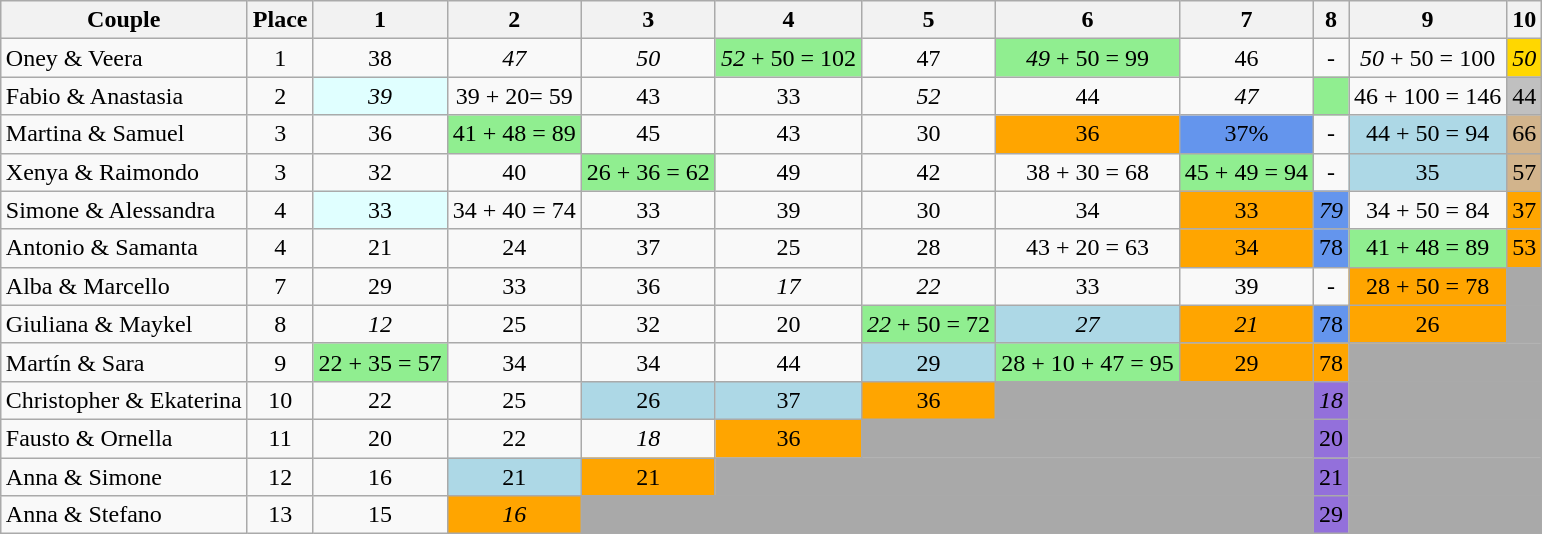<table class="wikitable sortable" style="margin:auto;text-align:center;">
<tr>
<th>Couple</th>
<th>Place</th>
<th>1</th>
<th>2</th>
<th>3</th>
<th>4</th>
<th>5</th>
<th>6</th>
<th>7</th>
<th>8</th>
<th>9</th>
<th>10</th>
</tr>
<tr>
<td style="text-align:left;">Oney & Veera</td>
<td>1</td>
<td>38</td>
<td><span><em>47</em></span></td>
<td><span><em>50</em></span></td>
<td style="background:lightgreen;"><span><em>52</em></span> + 50 = 102</td>
<td>47</td>
<td style="background:lightgreen;"><span><em>49</em></span> + 50 = 99</td>
<td>46</td>
<td>-</td>
<td><span><em>50</em></span> + 50 = 100</td>
<td bgcolor="gold"><span><em>50</em></span></td>
</tr>
<tr>
<td style="text-align:left;">Fabio & Anastasia</td>
<td>2</td>
<td style="background:#E0FFFF;"><span><em>39</em></span></td>
<td>39 + 20= 59</td>
<td>43</td>
<td>33</td>
<td><span><em>52</em></span></td>
<td>44</td>
<td><span><em>47</em></span></td>
<td style="background:lightgreen;"></td>
<td>46 + 100 = 146</td>
<td bgcolor="silver">44</td>
</tr>
<tr>
<td style="text-align:left;">Martina & Samuel</td>
<td>3</td>
<td>36</td>
<td style="background:lightgreen;">41 + 48 = 89</td>
<td>45</td>
<td>43</td>
<td>30</td>
<td bgcolor="orange">36</td>
<td style="background:cornflowerblue;">37%</td>
<td>-</td>
<td style="background:lightblue;">44 + 50 = 94</td>
<td bgcolor="tan">66</td>
</tr>
<tr>
<td style="text-align:left;">Xenya & Raimondo</td>
<td>3</td>
<td>32</td>
<td>40</td>
<td style="background:lightgreen;">26 + 36 = 62</td>
<td>49</td>
<td>42</td>
<td>38 + 30 = 68</td>
<td style="background:lightgreen;">45 + 49 = 94</td>
<td>-</td>
<td style="background:lightblue;">35</td>
<td bgcolor="tan">57</td>
</tr>
<tr>
<td style="text-align:left;">Simone & Alessandra</td>
<td>4</td>
<td style="background:#E0FFFF;">33</td>
<td>34 + 40 = 74</td>
<td>33</td>
<td>39</td>
<td>30</td>
<td>34</td>
<td bgcolor="orange">33</td>
<td style="background:cornflowerblue;"><span><em>79</em></span></td>
<td>34 + 50 = 84</td>
<td bgcolor="orange">37</td>
</tr>
<tr>
<td style="text-align:left;">Antonio & Samanta</td>
<td>4</td>
<td>21</td>
<td>24</td>
<td>37</td>
<td>25</td>
<td>28</td>
<td>43 + 20 = 63</td>
<td bgcolor="orange">34</td>
<td style="background:cornflowerblue;">78</td>
<td style="background:lightgreen;">41 + 48 = 89</td>
<td bgcolor="orange">53</td>
</tr>
<tr>
<td style="text-align:left;">Alba & Marcello</td>
<td>7</td>
<td>29</td>
<td>33</td>
<td>36</td>
<td><span><em>17</em></span></td>
<td><span><em>22</em></span></td>
<td>33</td>
<td>39</td>
<td>-</td>
<td bgcolor="orange">28 + 50 = 78</td>
<td style="background:darkgray;" colspan="1"></td>
</tr>
<tr>
<td style="text-align:left;">Giuliana & Maykel</td>
<td>8</td>
<td><span><em>12</em></span></td>
<td>25</td>
<td>32</td>
<td>20</td>
<td style="background:lightgreen;"><span><em>22</em></span> + 50 = 72</td>
<td style="background:lightblue;"><span><em>27</em></span></td>
<td bgcolor="orange"><span><em>21</em></span></td>
<td style="background:cornflowerblue;">78</td>
<td bgcolor="orange">26</td>
<td style="background:darkgray;" colspan="1"></td>
</tr>
<tr>
<td style="text-align:left;">Martín & Sara</td>
<td>9</td>
<td style="background:lightgreen;">22 + 35 = 57</td>
<td>34</td>
<td>34</td>
<td>44</td>
<td style="background:lightblue;">29</td>
<td style="background:lightgreen;">28 + 10 + 47 = 95</td>
<td bgcolor="orange">29</td>
<td bgcolor="orange">78</td>
<td style="background:darkgray;" colspan="2"></td>
</tr>
<tr>
<td style="text-align:left;">Christopher & Ekaterina</td>
<td>10</td>
<td>22</td>
<td>25</td>
<td style="background:lightblue;">26</td>
<td style="background:lightblue;">37</td>
<td bgcolor="orange">36</td>
<td style="background:darkgray;" colspan="2"></td>
<td bgcolor="mediumpurple"><span><em>18</em></span></td>
<td style="background:darkgray;" colspan="2"></td>
</tr>
<tr>
<td style="text-align:left;">Fausto & Ornella</td>
<td>11</td>
<td>20</td>
<td>22</td>
<td><span><em>18</em></span></td>
<td bgcolor="orange">36</td>
<td style="background:darkgray;" colspan="3"></td>
<td bgcolor="mediumpurple">20</td>
<td style="background:darkgray;" colspan="2"></td>
</tr>
<tr>
<td style="text-align:left;">Anna & Simone</td>
<td>12</td>
<td>16</td>
<td style="background:lightblue;">21</td>
<td bgcolor="orange">21</td>
<td style="background:darkgray;" colspan="4"></td>
<td bgcolor="mediumpurple">21</td>
<td style="background:darkgray;" colspan="2"></td>
</tr>
<tr>
<td style="text-align:left;">Anna & Stefano</td>
<td>13</td>
<td>15</td>
<td bgcolor="orange"><span><em>16</em></span></td>
<td style="background:darkgray;" colspan="5"></td>
<td bgcolor="mediumpurple">29</td>
<td style="background:darkgray;" colspan="2"></td>
</tr>
</table>
